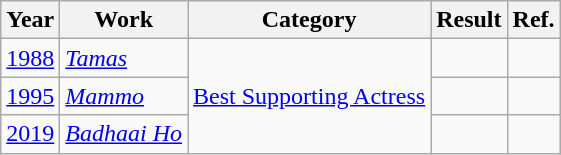<table class="wikitable sortable">
<tr>
<th>Year</th>
<th>Work</th>
<th>Category</th>
<th>Result</th>
<th>Ref.</th>
</tr>
<tr>
<td><a href='#'>1988</a></td>
<td><em><a href='#'>Tamas</a></em></td>
<td rowspan="3"><a href='#'>Best Supporting Actress</a></td>
<td></td>
<td></td>
</tr>
<tr>
<td><a href='#'>1995</a></td>
<td><em><a href='#'>Mammo</a></em></td>
<td></td>
<td></td>
</tr>
<tr>
<td><a href='#'>2019</a></td>
<td><em><a href='#'>Badhaai Ho</a></em></td>
<td></td>
<td></td>
</tr>
</table>
